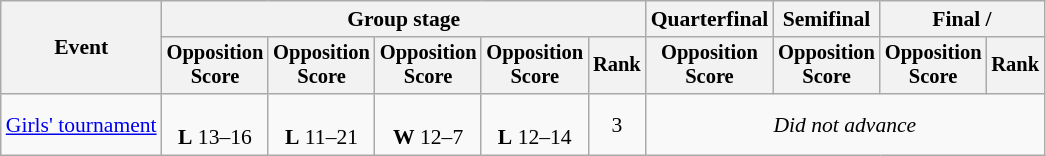<table class="wikitable" style="font-size:90%">
<tr>
<th rowspan=2>Event</th>
<th colspan=5>Group stage</th>
<th>Quarterfinal</th>
<th>Semifinal</th>
<th colspan=2>Final / </th>
</tr>
<tr style="font-size:95%">
<th>Opposition<br>Score</th>
<th>Opposition<br>Score</th>
<th>Opposition<br>Score</th>
<th>Opposition<br>Score</th>
<th>Rank</th>
<th>Opposition<br>Score</th>
<th>Opposition<br>Score</th>
<th>Opposition<br>Score</th>
<th>Rank</th>
</tr>
<tr align=center>
<td align=left><a href='#'>Girls' tournament</a></td>
<td><br><strong>L</strong> 13–16</td>
<td><br><strong>L</strong> 11–21</td>
<td><br><strong>W</strong> 12–7</td>
<td><br><strong>L</strong> 12–14</td>
<td>3</td>
<td colspan=4><em>Did not advance</em></td>
</tr>
</table>
